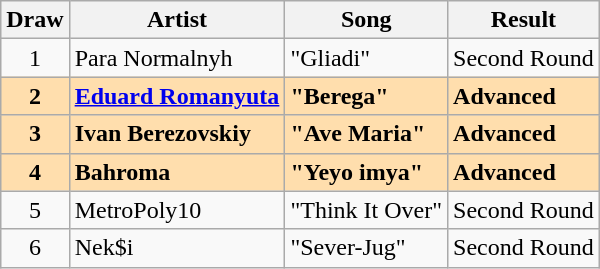<table class="sortable wikitable" style="margin: 1em auto 1em auto; text-align:center;">
<tr>
<th>Draw</th>
<th>Artist</th>
<th>Song</th>
<th>Result</th>
</tr>
<tr>
<td>1</td>
<td style="text-align:left;">Para Normalnyh</td>
<td style="text-align:left;">"Gliadi"</td>
<td style="text-align:left;">Second Round</td>
</tr>
<tr style="font-weight:bold; background:navajowhite;">
<td>2</td>
<td style="text-align:left;"><a href='#'>Eduard Romanyuta</a></td>
<td style="text-align:left;">"Berega"</td>
<td style="text-align:left;">Advanced</td>
</tr>
<tr style="font-weight:bold; background:navajowhite;">
<td>3</td>
<td style="text-align:left;">Ivan Berezovskiy</td>
<td style="text-align:left;">"Ave Maria"</td>
<td style="text-align:left;">Advanced</td>
</tr>
<tr style="font-weight:bold; background:navajowhite;">
<td>4</td>
<td style="text-align:left;">Bahroma</td>
<td style="text-align:left;">"Yeyo imya"</td>
<td style="text-align:left;">Advanced</td>
</tr>
<tr>
<td>5</td>
<td style="text-align:left;">MetroPoly10</td>
<td style="text-align:left;">"Think It Over"</td>
<td style="text-align:left;">Second Round</td>
</tr>
<tr>
<td>6</td>
<td style="text-align:left;">Nek$i</td>
<td style="text-align:left;">"Sever-Jug"</td>
<td style="text-align:left;">Second Round</td>
</tr>
</table>
